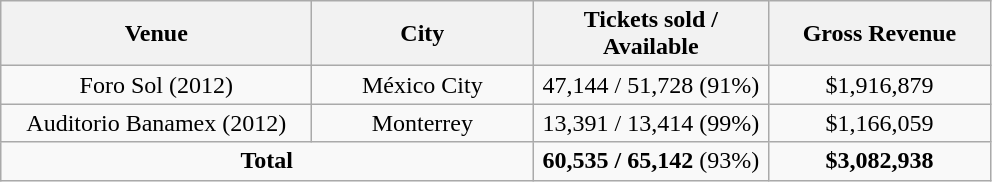<table class="wikitable" style="text-align:center;">
<tr>
<th width="200">Venue</th>
<th width="140">City</th>
<th width="150">Tickets sold / Available</th>
<th width="140">Gross Revenue</th>
</tr>
<tr>
<td>Foro Sol (2012)</td>
<td>México City</td>
<td>47,144 / 51,728 (91%)</td>
<td>$1,916,879</td>
</tr>
<tr>
<td>Auditorio Banamex (2012)</td>
<td>Monterrey</td>
<td>13,391 / 13,414 (99%)</td>
<td>$1,166,059</td>
</tr>
<tr>
<td colspan="2"><strong>Total</strong></td>
<td><strong>60,535 / 65,142</strong> (93%)</td>
<td><strong>$3,082,938</strong></td>
</tr>
</table>
